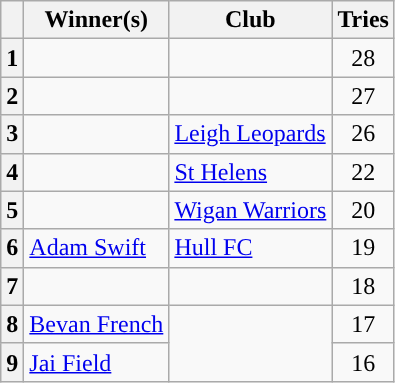<table class="wikitable" style="text-align:center">
<tr>
<th></th>
<th>Winner(s)</th>
<th>Club</th>
<th>Tries</th>
</tr>
<tr>
<th>1</th>
<td align="left"></td>
<td align="left"></td>
<td>28</td>
</tr>
<tr>
<th>2</th>
<td align="left"></td>
<td align="left"></td>
<td>27</td>
</tr>
<tr>
<th>3</th>
<td align="left"></td>
<td align="left"> <a href='#'>Leigh Leopards</a></td>
<td>26</td>
</tr>
<tr>
<th>4</th>
<td align="left"></td>
<td align="left"> <a href='#'>St Helens</a></td>
<td>22</td>
</tr>
<tr>
<th>5</th>
<td align="left"></td>
<td align="left"> <a href='#'>Wigan Warriors</a></td>
<td>20</td>
</tr>
<tr>
<th>6</th>
<td align="left"> <a href='#'>Adam Swift</a></td>
<td align="left"> <a href='#'>Hull FC</a></td>
<td>19</td>
</tr>
<tr>
<th>7</th>
<td align="left"></td>
<td align="left"></td>
<td>18</td>
</tr>
<tr>
<th>8</th>
<td align="left"> <a href='#'>Bevan French</a></td>
<td Rowspan=2 align="left"></td>
<td>17</td>
</tr>
<tr>
<th>9</th>
<td align="left"> <a href='#'>Jai Field</a></td>
<td>16</td>
</tr>
</table>
